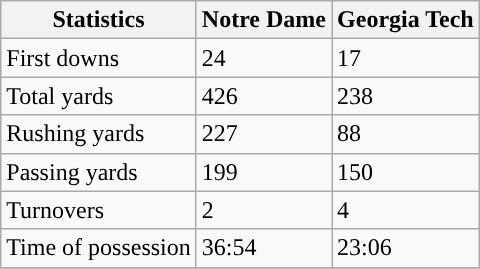<table class="wikitable">
<tr>
<th>Statistics</th>
<th>Notre Dame</th>
<th>Georgia Tech</th>
</tr>
<tr>
<td>First downs</td>
<td>24</td>
<td>17</td>
</tr>
<tr>
<td>Total yards</td>
<td>426</td>
<td>238</td>
</tr>
<tr>
<td>Rushing yards</td>
<td>227</td>
<td>88</td>
</tr>
<tr>
<td>Passing yards</td>
<td>199</td>
<td>150</td>
</tr>
<tr>
<td>Turnovers</td>
<td>2</td>
<td>4</td>
</tr>
<tr>
<td>Time of possession</td>
<td>36:54</td>
<td>23:06</td>
</tr>
<tr>
</tr>
</table>
